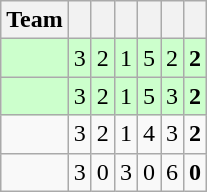<table class=wikitable style="text-align:center">
<tr>
<th>Team</th>
<th></th>
<th></th>
<th></th>
<th></th>
<th></th>
<th></th>
</tr>
<tr bgcolor=ccffcc>
<td style="text-align:left"></td>
<td>3</td>
<td>2</td>
<td>1</td>
<td>5</td>
<td>2</td>
<td><strong>2</strong></td>
</tr>
<tr bgcolor=ccffcc>
<td style="text-align:left"></td>
<td>3</td>
<td>2</td>
<td>1</td>
<td>5</td>
<td>3</td>
<td><strong>2</strong></td>
</tr>
<tr>
<td style="text-align:left"></td>
<td>3</td>
<td>2</td>
<td>1</td>
<td>4</td>
<td>3</td>
<td><strong>2</strong></td>
</tr>
<tr>
<td style="text-align:left"></td>
<td>3</td>
<td>0</td>
<td>3</td>
<td>0</td>
<td>6</td>
<td><strong>0</strong></td>
</tr>
</table>
